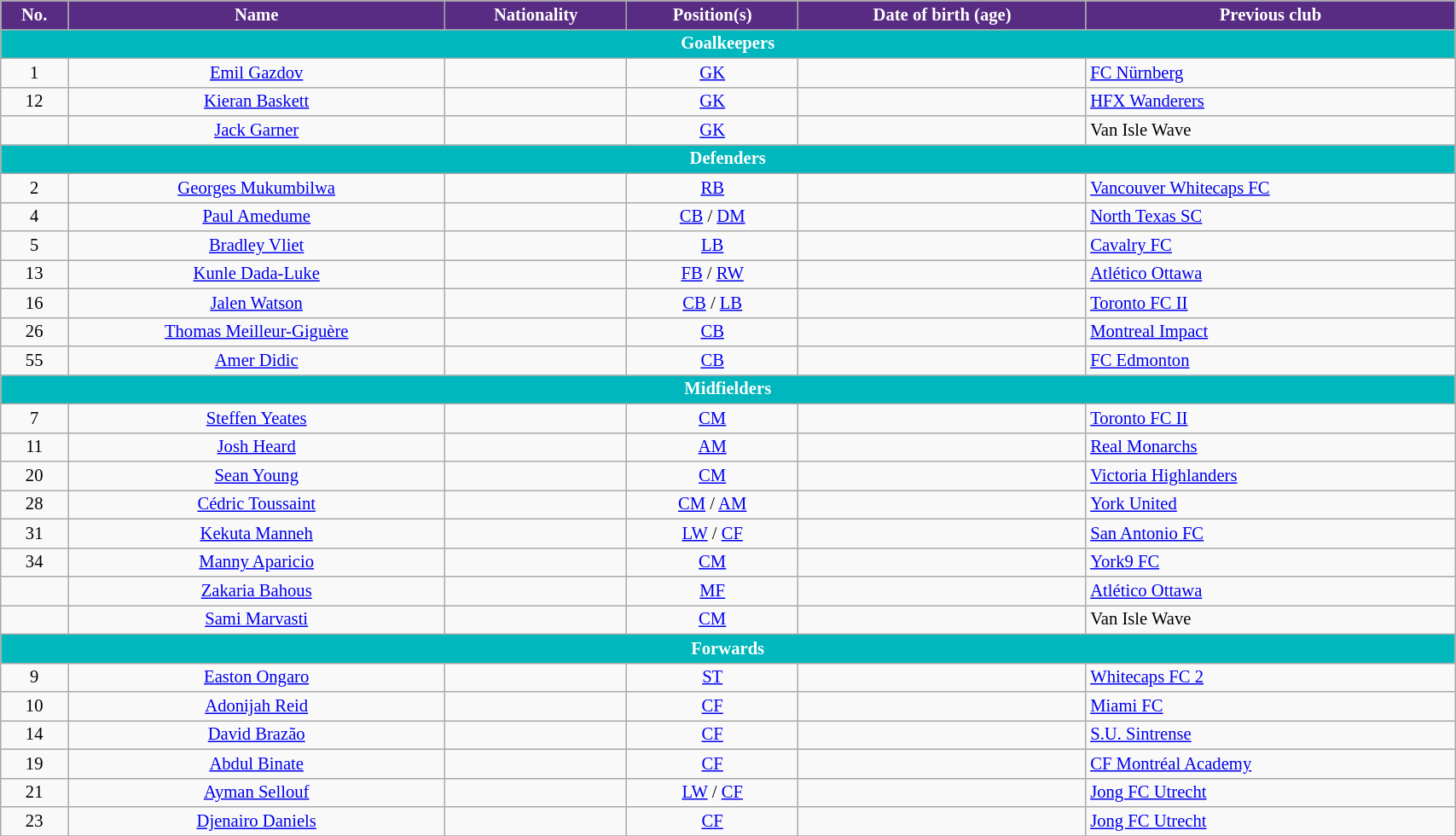<table class="wikitable" style="text-align:center; font-size:86%; width:90%;">
<tr>
<th style="background:#582c83; color:white; text-align:center;">No.</th>
<th style="background:#582c83; color:white; text-align:center;">Name</th>
<th style="background:#582c83; color:white; text-align:center;">Nationality</th>
<th style="background:#582c83; color:white; text-align:center;">Position(s)</th>
<th style="background:#582c83; color:white; text-align:center;">Date of birth (age)</th>
<th style="background:#582c83; color:white; text-align:center;">Previous club</th>
</tr>
<tr>
<th colspan="9" style="background:#00b7bd; color:white; text-align:center;">Goalkeepers</th>
</tr>
<tr>
<td>1</td>
<td><a href='#'>Emil Gazdov</a></td>
<td></td>
<td><a href='#'>GK</a></td>
<td></td>
<td align="left"> <a href='#'>FC Nürnberg</a></td>
</tr>
<tr>
<td>12</td>
<td><a href='#'>Kieran Baskett</a></td>
<td></td>
<td><a href='#'>GK</a></td>
<td></td>
<td align="left"> <a href='#'>HFX Wanderers</a></td>
</tr>
<tr>
<td></td>
<td><a href='#'>Jack Garner</a></td>
<td></td>
<td><a href='#'>GK</a></td>
<td></td>
<td align="left"> Van Isle Wave</td>
</tr>
<tr>
<th colspan="7" style="background:#00b7bd; color:white; text-align:center;">Defenders</th>
</tr>
<tr>
<td>2</td>
<td><a href='#'>Georges Mukumbilwa</a></td>
<td></td>
<td><a href='#'>RB</a></td>
<td></td>
<td align="left"> <a href='#'>Vancouver Whitecaps FC</a></td>
</tr>
<tr>
<td>4</td>
<td><a href='#'>Paul Amedume</a></td>
<td></td>
<td><a href='#'>CB</a> / <a href='#'>DM</a></td>
<td></td>
<td align="left"> <a href='#'>North Texas SC</a></td>
</tr>
<tr>
<td>5</td>
<td><a href='#'>Bradley Vliet</a></td>
<td></td>
<td><a href='#'>LB</a></td>
<td></td>
<td align="left"> <a href='#'>Cavalry FC</a></td>
</tr>
<tr>
<td>13</td>
<td><a href='#'>Kunle Dada-Luke</a></td>
<td></td>
<td><a href='#'>FB</a> / <a href='#'>RW</a></td>
<td></td>
<td align="left"> <a href='#'>Atlético Ottawa</a></td>
</tr>
<tr>
<td>16</td>
<td><a href='#'>Jalen Watson</a></td>
<td></td>
<td><a href='#'>CB</a> / <a href='#'>LB</a></td>
<td></td>
<td align="left"> <a href='#'>Toronto FC II</a></td>
</tr>
<tr>
<td>26</td>
<td><a href='#'>Thomas Meilleur-Giguère</a></td>
<td></td>
<td><a href='#'>CB</a></td>
<td></td>
<td align="left"> <a href='#'>Montreal Impact</a></td>
</tr>
<tr>
<td>55</td>
<td><a href='#'>Amer Didic</a></td>
<td></td>
<td><a href='#'>CB</a></td>
<td></td>
<td align="left"> <a href='#'>FC Edmonton</a></td>
</tr>
<tr>
<th colspan="7" style="background:#00b7bd; color:white; text-align:center;">Midfielders</th>
</tr>
<tr>
<td>7</td>
<td><a href='#'>Steffen Yeates</a></td>
<td></td>
<td><a href='#'>CM</a></td>
<td></td>
<td align="left"> <a href='#'>Toronto FC II</a></td>
</tr>
<tr>
<td>11</td>
<td><a href='#'>Josh Heard</a></td>
<td></td>
<td><a href='#'>AM</a></td>
<td></td>
<td align="left"> <a href='#'>Real Monarchs</a></td>
</tr>
<tr>
<td>20</td>
<td><a href='#'>Sean Young</a></td>
<td></td>
<td><a href='#'>CM</a></td>
<td></td>
<td align="left"> <a href='#'>Victoria Highlanders</a></td>
</tr>
<tr>
<td>28</td>
<td><a href='#'>Cédric Toussaint</a></td>
<td></td>
<td><a href='#'>CM</a> / <a href='#'>AM</a></td>
<td></td>
<td align="left"> <a href='#'>York United</a></td>
</tr>
<tr>
<td>31</td>
<td><a href='#'>Kekuta Manneh</a></td>
<td></td>
<td><a href='#'>LW</a> / <a href='#'>CF</a></td>
<td></td>
<td align="left"> <a href='#'>San Antonio FC</a></td>
</tr>
<tr>
<td>34</td>
<td><a href='#'>Manny Aparicio</a></td>
<td></td>
<td><a href='#'>CM</a></td>
<td></td>
<td align="left"> <a href='#'>York9 FC</a></td>
</tr>
<tr>
<td></td>
<td><a href='#'>Zakaria Bahous</a></td>
<td></td>
<td><a href='#'>MF</a></td>
<td></td>
<td align="left"> <a href='#'>Atlético Ottawa</a></td>
</tr>
<tr>
<td></td>
<td><a href='#'>Sami Marvasti</a></td>
<td></td>
<td><a href='#'>CM</a></td>
<td></td>
<td align="left"> Van Isle Wave</td>
</tr>
<tr>
<th colspan="7" style="background:#00b7bd; color:white; text-align:center;">Forwards</th>
</tr>
<tr>
<td>9</td>
<td><a href='#'>Easton Ongaro</a></td>
<td></td>
<td><a href='#'>ST</a></td>
<td></td>
<td align="left"> <a href='#'>Whitecaps FC 2</a></td>
</tr>
<tr>
<td>10</td>
<td><a href='#'>Adonijah Reid</a></td>
<td></td>
<td><a href='#'>CF</a></td>
<td></td>
<td align="left"> <a href='#'>Miami FC</a></td>
</tr>
<tr>
<td>14</td>
<td><a href='#'>David Brazão</a></td>
<td></td>
<td><a href='#'>CF</a></td>
<td></td>
<td align="left"> <a href='#'>S.U. Sintrense</a></td>
</tr>
<tr>
<td>19</td>
<td><a href='#'>Abdul Binate</a></td>
<td></td>
<td><a href='#'>CF</a></td>
<td></td>
<td align="left"> <a href='#'>CF Montréal Academy</a></td>
</tr>
<tr>
<td>21</td>
<td><a href='#'>Ayman Sellouf</a></td>
<td></td>
<td><a href='#'>LW</a> / <a href='#'>CF</a></td>
<td></td>
<td align="left"> <a href='#'>Jong FC Utrecht</a></td>
</tr>
<tr>
<td>23</td>
<td><a href='#'>Djenairo Daniels</a></td>
<td></td>
<td><a href='#'>CF</a></td>
<td></td>
<td align="left"> <a href='#'>Jong FC Utrecht</a></td>
</tr>
<tr>
</tr>
</table>
